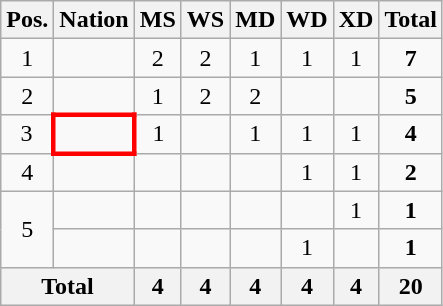<table class="wikitable" style="text-align:center">
<tr>
<th>Pos.</th>
<th>Nation</th>
<th>MS</th>
<th>WS</th>
<th>MD</th>
<th>WD</th>
<th>XD</th>
<th>Total</th>
</tr>
<tr>
<td>1</td>
<td align="left"></td>
<td>2</td>
<td>2</td>
<td>1</td>
<td>1</td>
<td>1</td>
<td><strong>7</strong></td>
</tr>
<tr>
<td>2</td>
<td align="left"></td>
<td>1</td>
<td>2</td>
<td>2</td>
<td></td>
<td></td>
<td><strong>5</strong></td>
</tr>
<tr>
<td>3</td>
<td align="left" style="border: 3px solid red"></td>
<td>1</td>
<td></td>
<td>1</td>
<td>1</td>
<td>1</td>
<td><strong>4</strong></td>
</tr>
<tr>
<td>4</td>
<td align="left"></td>
<td></td>
<td></td>
<td></td>
<td>1</td>
<td>1</td>
<td><strong>2</strong></td>
</tr>
<tr>
<td rowspan="2">5</td>
<td align="left"></td>
<td></td>
<td></td>
<td></td>
<td></td>
<td>1</td>
<td><strong>1</strong></td>
</tr>
<tr>
<td align="left"></td>
<td></td>
<td></td>
<td></td>
<td>1</td>
<td></td>
<td><strong>1</strong></td>
</tr>
<tr>
<th colspan="2">Total</th>
<th>4</th>
<th>4</th>
<th>4</th>
<th>4</th>
<th>4</th>
<th>20</th>
</tr>
</table>
